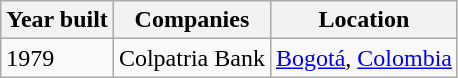<table class="wikitable">
<tr>
<th>Year built</th>
<th>Companies</th>
<th>Location</th>
</tr>
<tr>
<td>1979</td>
<td>Colpatria Bank</td>
<td><a href='#'>Bogotá</a>, <a href='#'>Colombia</a></td>
</tr>
</table>
